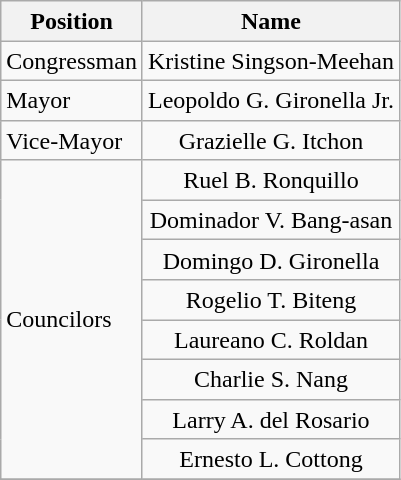<table class="wikitable" style="line-height:1.20em; font-size:100%;">
<tr>
<th>Position</th>
<th>Name</th>
</tr>
<tr>
<td>Congressman</td>
<td style="text-align:center;">Kristine Singson-Meehan</td>
</tr>
<tr>
<td>Mayor</td>
<td style="text-align:center;">Leopoldo G. Gironella Jr.</td>
</tr>
<tr>
<td>Vice-Mayor</td>
<td style="text-align:center;">Grazielle G. Itchon</td>
</tr>
<tr>
<td rowspan=8>Councilors</td>
<td style="text-align:center;">Ruel B. Ronquillo</td>
</tr>
<tr>
<td style="text-align:center;">Dominador V. Bang-asan</td>
</tr>
<tr>
<td style="text-align:center;">Domingo D. Gironella</td>
</tr>
<tr>
<td style="text-align:center;">Rogelio T. Biteng</td>
</tr>
<tr>
<td style="text-align:center;">Laureano C. Roldan</td>
</tr>
<tr>
<td style="text-align:center;">Charlie S. Nang</td>
</tr>
<tr>
<td style="text-align:center;">Larry A. del Rosario</td>
</tr>
<tr>
<td style="text-align:center;">Ernesto L. Cottong</td>
</tr>
<tr>
</tr>
</table>
